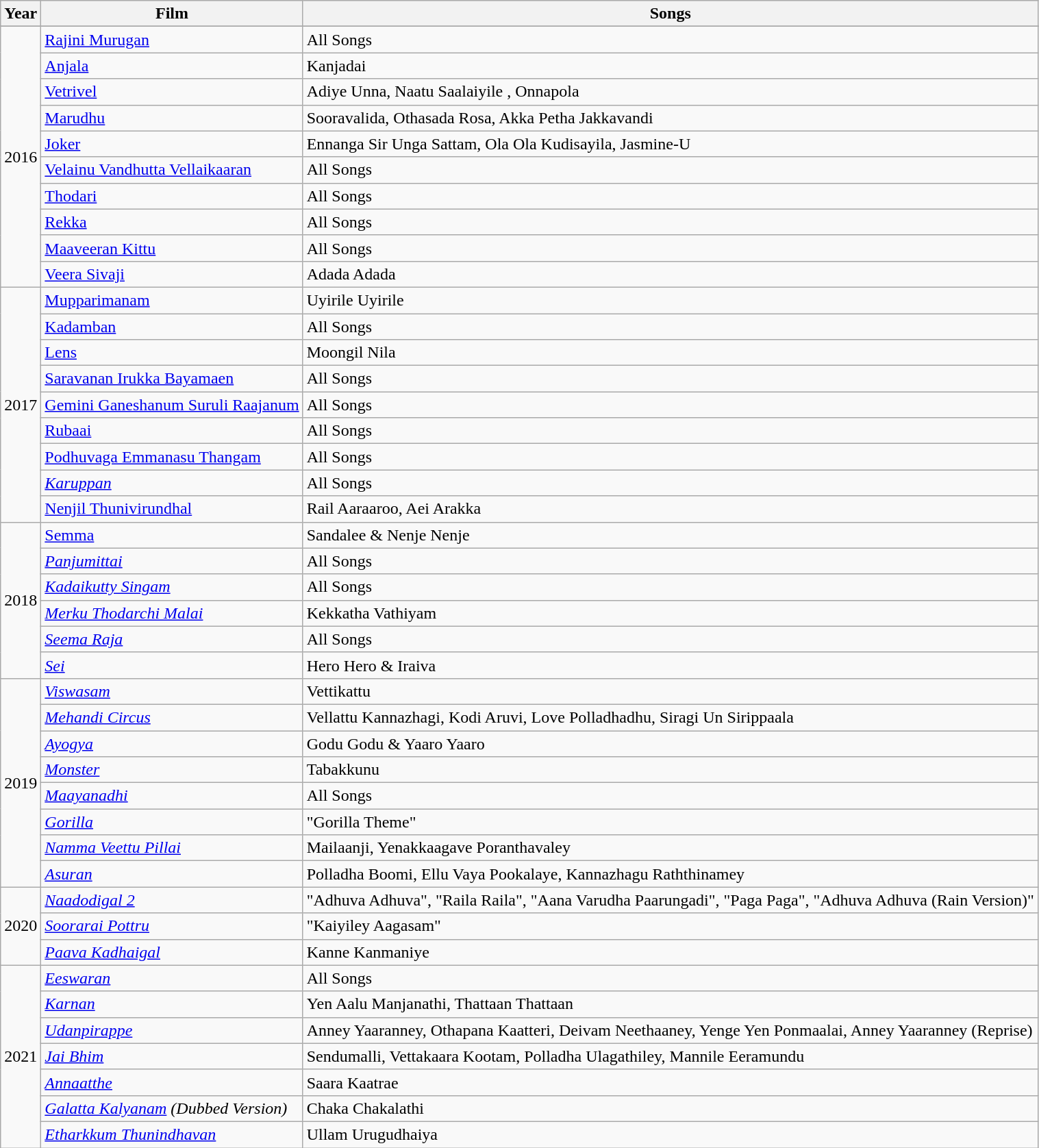<table class="wikitable sortable">
<tr>
<th>Year</th>
<th>Film</th>
<th>Songs</th>
</tr>
<tr>
</tr>
<tr>
<td rowspan="10">2016</td>
<td><a href='#'>Rajini Murugan</a></td>
<td>All Songs</td>
</tr>
<tr>
<td><a href='#'>Anjala</a></td>
<td>Kanjadai</td>
</tr>
<tr>
<td><a href='#'>Vetrivel</a></td>
<td>Adiye Unna, Naatu Saalaiyile	, Onnapola</td>
</tr>
<tr>
<td><a href='#'>Marudhu</a></td>
<td>Sooravalida, Othasada Rosa, Akka Petha Jakkavandi</td>
</tr>
<tr>
<td><a href='#'>Joker</a></td>
<td>Ennanga Sir Unga Sattam, Ola Ola Kudisayila, Jasmine-U</td>
</tr>
<tr>
<td><a href='#'>Velainu Vandhutta Vellaikaaran</a></td>
<td>All Songs</td>
</tr>
<tr>
<td><a href='#'>Thodari</a></td>
<td>All Songs</td>
</tr>
<tr>
<td><a href='#'>Rekka</a></td>
<td>All Songs</td>
</tr>
<tr>
<td><a href='#'>Maaveeran Kittu</a></td>
<td>All Songs</td>
</tr>
<tr>
<td><a href='#'>Veera Sivaji</a></td>
<td>Adada Adada</td>
</tr>
<tr>
<td rowspan="9">2017</td>
<td><a href='#'>Mupparimanam</a></td>
<td>Uyirile Uyirile</td>
</tr>
<tr>
<td><a href='#'>Kadamban</a></td>
<td>All Songs</td>
</tr>
<tr>
<td><a href='#'>Lens</a></td>
<td>Moongil Nila</td>
</tr>
<tr>
<td><a href='#'>Saravanan Irukka Bayamaen</a></td>
<td>All Songs</td>
</tr>
<tr>
<td><a href='#'>Gemini Ganeshanum Suruli Raajanum</a></td>
<td>All Songs</td>
</tr>
<tr>
<td><a href='#'>Rubaai</a></td>
<td>All Songs</td>
</tr>
<tr>
<td><a href='#'>Podhuvaga Emmanasu Thangam</a></td>
<td>All Songs</td>
</tr>
<tr>
<td><em><a href='#'>Karuppan</a></em></td>
<td>All Songs</td>
</tr>
<tr>
<td><a href='#'>Nenjil Thunivirundhal</a></td>
<td>Rail Aaraaroo, Aei Arakka</td>
</tr>
<tr>
<td rowspan="6">2018</td>
<td><a href='#'>Semma</a></td>
<td>Sandalee & Nenje Nenje</td>
</tr>
<tr>
<td><em><a href='#'>Panjumittai</a></em></td>
<td>All Songs</td>
</tr>
<tr>
<td><em><a href='#'>Kadaikutty Singam</a></em></td>
<td>All Songs</td>
</tr>
<tr>
<td><em><a href='#'>Merku Thodarchi Malai</a></em></td>
<td>Kekkatha Vathiyam</td>
</tr>
<tr>
<td><em><a href='#'>Seema Raja</a></em></td>
<td>All Songs</td>
</tr>
<tr>
<td><em><a href='#'>Sei</a></em></td>
<td>Hero Hero & Iraiva</td>
</tr>
<tr>
<td rowspan="8">2019</td>
<td><em><a href='#'>Viswasam</a></em></td>
<td>Vettikattu</td>
</tr>
<tr>
<td><em><a href='#'>Mehandi Circus</a></em></td>
<td>Vellattu Kannazhagi, Kodi Aruvi, Love Polladhadhu, Siragi Un Sirippaala</td>
</tr>
<tr>
<td><em><a href='#'>Ayogya</a></em></td>
<td>Godu Godu & Yaaro Yaaro</td>
</tr>
<tr>
<td><em><a href='#'>Monster</a></em></td>
<td>Tabakkunu</td>
</tr>
<tr>
<td><em><a href='#'>Maayanadhi</a></em></td>
<td>All Songs</td>
</tr>
<tr>
<td><em><a href='#'>Gorilla</a></em></td>
<td>"Gorilla Theme"</td>
</tr>
<tr>
<td><em><a href='#'>Namma Veettu Pillai</a></em></td>
<td>Mailaanji, Yenakkaagave Poranthavaley</td>
</tr>
<tr>
<td><em><a href='#'>Asuran</a></em></td>
<td>Polladha Boomi, Ellu Vaya Pookalaye, Kannazhagu Raththinamey</td>
</tr>
<tr>
<td rowspan="3">2020</td>
<td><em><a href='#'>Naadodigal 2</a></em></td>
<td>"Adhuva Adhuva", "Raila Raila", "Aana Varudha Paarungadi", "Paga Paga", "Adhuva Adhuva (Rain Version)"</td>
</tr>
<tr>
<td><em><a href='#'>Soorarai Pottru</a></em></td>
<td>"Kaiyiley Aagasam"</td>
</tr>
<tr>
<td><em><a href='#'>Paava Kadhaigal</a></em></td>
<td>Kanne Kanmaniye</td>
</tr>
<tr>
<td rowspan="7">2021</td>
<td><em><a href='#'>Eeswaran</a></em></td>
<td>All Songs</td>
</tr>
<tr>
<td><em><a href='#'>Karnan</a></em></td>
<td>Yen Aalu Manjanathi, Thattaan Thattaan</td>
</tr>
<tr>
<td><em><a href='#'>Udanpirappe</a></em></td>
<td>Anney Yaaranney, Othapana Kaatteri, Deivam Neethaaney, Yenge Yen Ponmaalai, Anney Yaaranney (Reprise)</td>
</tr>
<tr>
<td><em><a href='#'>Jai Bhim</a></em></td>
<td>Sendumalli, Vettakaara Kootam, Polladha Ulagathiley, Mannile Eeramundu</td>
</tr>
<tr>
<td><em><a href='#'>Annaatthe</a></em></td>
<td>Saara Kaatrae</td>
</tr>
<tr>
<td><em><a href='#'>Galatta Kalyanam</a> (Dubbed Version)</em></td>
<td>Chaka Chakalathi</td>
</tr>
<tr>
<td><em><a href='#'>Etharkkum Thunindhavan</a></em></td>
<td>Ullam Urugudhaiya</td>
</tr>
</table>
